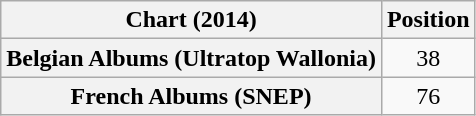<table class="wikitable sortable plainrowheaders" style="text-align:center">
<tr>
<th scope="col">Chart (2014)</th>
<th scope="col">Position</th>
</tr>
<tr>
<th scope="row">Belgian Albums (Ultratop Wallonia)</th>
<td>38</td>
</tr>
<tr>
<th scope="row">French Albums (SNEP)</th>
<td>76</td>
</tr>
</table>
